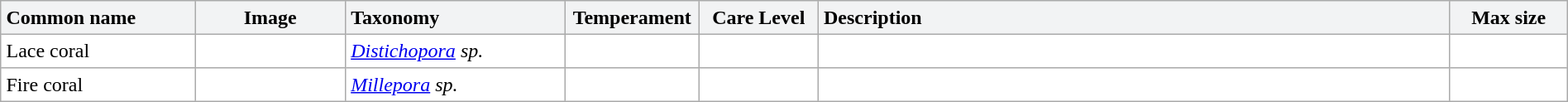<table class="sortable collapsible" cellpadding="4" width="100%" border="1" style="border:1px solid #aaa; border-collapse:collapse">
<tr>
<th align="left" style="background:#F2F3F4" width="170px">Common name</th>
<th style="background:#F2F3F4" width="130px" class="unsortable">Image</th>
<th align="left" style="background:#F2F3F4" width="190px">Taxonomy</th>
<th style="background:#F2F3F4" width="100px">Temperament</th>
<th style="background:#F2F3F4" width="100px">Care Level</th>
<th align="left" style="background:#F2F3F4" width="610px" class="unsortable">Description</th>
<th style="background:#F2F3F4" width="100px">Max size</th>
</tr>
<tr>
<td>Lace coral</td>
<td></td>
<td><em><a href='#'>Distichopora</a> sp.</em></td>
<td align="center"></td>
<td align="center"></td>
<td></td>
<td align="center"></td>
</tr>
<tr>
<td>Fire coral</td>
<td></td>
<td><em><a href='#'>Millepora</a> sp.</em></td>
<td align="center"></td>
<td align="center"></td>
<td></td>
<td align="center"></td>
</tr>
</table>
